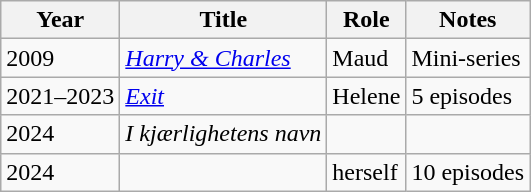<table class="wikitable sortable">
<tr>
<th>Year</th>
<th>Title</th>
<th>Role</th>
<th>Notes</th>
</tr>
<tr>
<td>2009</td>
<td><em><a href='#'>Harry & Charles</a></em></td>
<td>Maud</td>
<td>Mini-series</td>
</tr>
<tr>
<td>2021–2023</td>
<td><em><a href='#'>Exit</a></em></td>
<td>Helene</td>
<td>5 episodes</td>
</tr>
<tr>
<td>2024</td>
<td><em>I kjærlighetens navn</em></td>
<td></td>
<td></td>
</tr>
<tr>
<td>2024</td>
<td><em></em></td>
<td>herself</td>
<td>10 episodes</td>
</tr>
</table>
